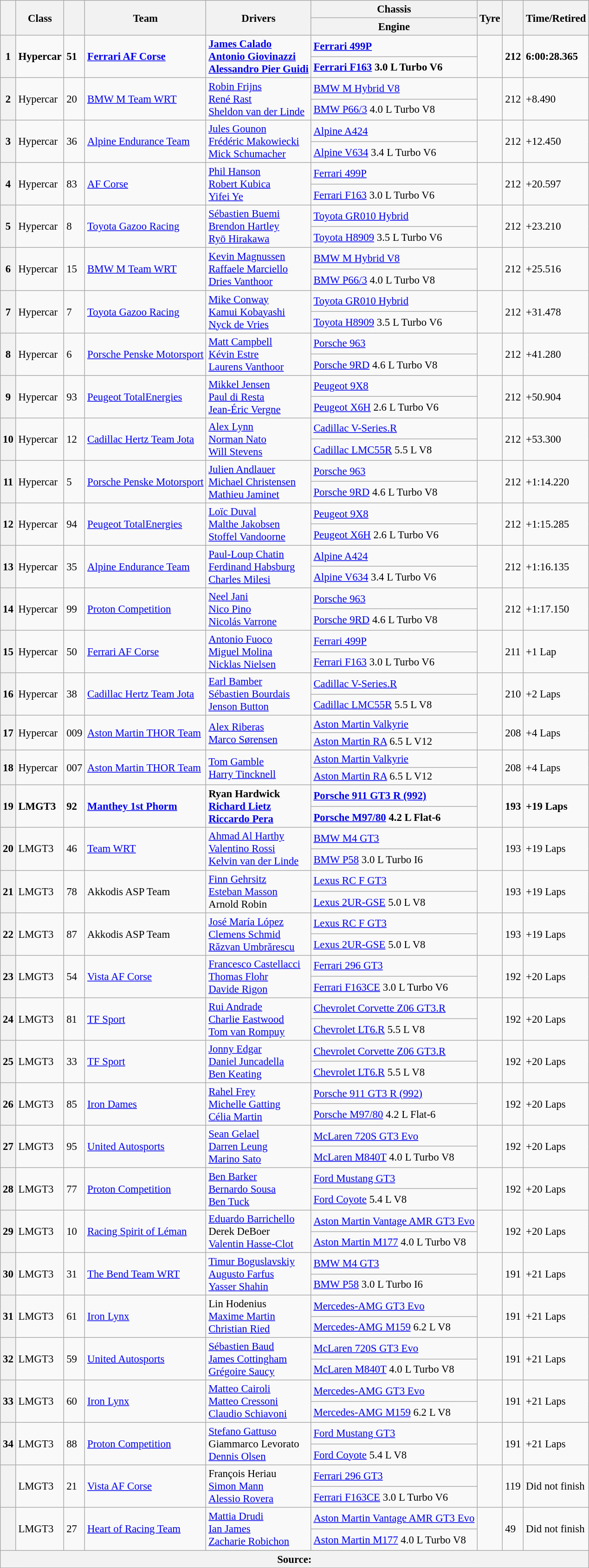<table class="wikitable" style="font-size:95%;">
<tr>
<th rowspan=2></th>
<th rowspan=2>Class</th>
<th rowspan=2></th>
<th rowspan=2>Team</th>
<th rowspan=2>Drivers</th>
<th>Chassis</th>
<th rowspan=2>Tyre</th>
<th rowspan=2></th>
<th rowspan=2>Time/Retired</th>
</tr>
<tr>
<th>Engine</th>
</tr>
<tr style="font-weight:bold;">
<th rowspan=2>1</th>
<td rowspan=2>Hypercar</td>
<td rowspan=2>51</td>
<td rowspan=2> <a href='#'>Ferrari AF Corse</a></td>
<td rowspan=2> <a href='#'>James Calado</a><br> <a href='#'>Antonio Giovinazzi</a><br> <a href='#'>Alessandro Pier Guidi</a></td>
<td><a href='#'>Ferrari 499P</a></td>
<td rowspan=2></td>
<td rowspan=2>212</td>
<td rowspan=2>6:00:28.365</td>
</tr>
<tr style="font-weight:bold;">
<td><a href='#'>Ferrari F163</a> 3.0 L Turbo V6</td>
</tr>
<tr>
<th rowspan=2>2</th>
<td rowspan=2>Hypercar</td>
<td rowspan=2>20</td>
<td rowspan=2> <a href='#'>BMW M Team WRT</a></td>
<td rowspan=2> <a href='#'>Robin Frijns</a><br> <a href='#'>René Rast</a><br> <a href='#'>Sheldon van der Linde</a></td>
<td><a href='#'>BMW M Hybrid V8</a></td>
<td rowspan=2></td>
<td rowspan=2>212</td>
<td rowspan=2>+8.490</td>
</tr>
<tr>
<td><a href='#'>BMW P66/3</a> 4.0 L Turbo V8</td>
</tr>
<tr>
<th rowspan=2>3</th>
<td rowspan=2>Hypercar</td>
<td rowspan=2>36</td>
<td rowspan=2> <a href='#'>Alpine Endurance Team</a></td>
<td rowspan=2> <a href='#'>Jules Gounon</a><br> <a href='#'>Frédéric Makowiecki</a><br> <a href='#'>Mick Schumacher</a></td>
<td><a href='#'>Alpine A424</a></td>
<td rowspan=2></td>
<td rowspan=2>212</td>
<td rowspan=2>+12.450</td>
</tr>
<tr>
<td><a href='#'>Alpine V634</a> 3.4 L Turbo V6</td>
</tr>
<tr>
<th rowspan=2>4</th>
<td rowspan=2>Hypercar</td>
<td rowspan=2>83</td>
<td rowspan=2> <a href='#'>AF Corse</a></td>
<td rowspan=2> <a href='#'>Phil Hanson</a><br> <a href='#'>Robert Kubica</a><br> <a href='#'>Yifei Ye</a></td>
<td><a href='#'>Ferrari 499P</a></td>
<td rowspan=2></td>
<td rowspan=2>212</td>
<td rowspan=2>+20.597</td>
</tr>
<tr>
<td><a href='#'>Ferrari F163</a> 3.0 L Turbo V6</td>
</tr>
<tr>
<th rowspan=2>5</th>
<td rowspan=2>Hypercar</td>
<td rowspan=2>8</td>
<td rowspan=2> <a href='#'>Toyota Gazoo Racing</a></td>
<td rowspan=2> <a href='#'>Sébastien Buemi</a><br> <a href='#'>Brendon Hartley</a><br> <a href='#'>Ryō Hirakawa</a></td>
<td><a href='#'>Toyota GR010 Hybrid</a></td>
<td rowspan=2></td>
<td rowspan=2>212</td>
<td rowspan=2>+23.210</td>
</tr>
<tr>
<td><a href='#'>Toyota H8909</a> 3.5 L Turbo V6</td>
</tr>
<tr>
<th rowspan=2>6</th>
<td rowspan=2>Hypercar</td>
<td rowspan=2>15</td>
<td rowspan=2> <a href='#'>BMW M Team WRT</a></td>
<td rowspan=2> <a href='#'>Kevin Magnussen</a><br> <a href='#'>Raffaele Marciello</a><br> <a href='#'>Dries Vanthoor</a></td>
<td><a href='#'>BMW M Hybrid V8</a></td>
<td rowspan=2></td>
<td rowspan=2>212</td>
<td rowspan=2>+25.516</td>
</tr>
<tr>
<td><a href='#'>BMW P66/3</a> 4.0 L Turbo V8</td>
</tr>
<tr>
<th rowspan=2>7</th>
<td rowspan=2>Hypercar</td>
<td rowspan=2>7</td>
<td rowspan=2> <a href='#'>Toyota Gazoo Racing</a></td>
<td rowspan=2> <a href='#'>Mike Conway</a><br> <a href='#'>Kamui Kobayashi</a><br> <a href='#'>Nyck de Vries</a></td>
<td><a href='#'>Toyota GR010 Hybrid</a></td>
<td rowspan=2></td>
<td rowspan=2>212</td>
<td rowspan=2>+31.478</td>
</tr>
<tr>
<td><a href='#'>Toyota H8909</a> 3.5 L Turbo V6</td>
</tr>
<tr>
<th rowspan=2>8</th>
<td rowspan=2>Hypercar</td>
<td rowspan=2>6</td>
<td rowspan=2> <a href='#'>Porsche Penske Motorsport</a></td>
<td rowspan=2> <a href='#'>Matt Campbell</a><br> <a href='#'>Kévin Estre</a><br> <a href='#'>Laurens Vanthoor</a></td>
<td><a href='#'>Porsche 963</a></td>
<td rowspan=2></td>
<td rowspan=2>212</td>
<td rowspan=2>+41.280</td>
</tr>
<tr>
<td><a href='#'>Porsche 9RD</a> 4.6 L Turbo V8</td>
</tr>
<tr>
<th rowspan=2>9</th>
<td rowspan=2>Hypercar</td>
<td rowspan=2>93</td>
<td rowspan=2> <a href='#'>Peugeot TotalEnergies</a></td>
<td rowspan=2> <a href='#'>Mikkel Jensen</a><br> <a href='#'>Paul di Resta</a><br> <a href='#'>Jean-Éric Vergne</a></td>
<td><a href='#'>Peugeot 9X8</a></td>
<td rowspan=2></td>
<td rowspan=2>212</td>
<td rowspan=2>+50.904</td>
</tr>
<tr>
<td><a href='#'>Peugeot X6H</a> 2.6 L Turbo V6</td>
</tr>
<tr>
<th rowspan=2>10</th>
<td rowspan=2>Hypercar</td>
<td rowspan=2>12</td>
<td rowspan=2> <a href='#'>Cadillac Hertz Team Jota</a></td>
<td rowspan=2> <a href='#'>Alex Lynn</a><br> <a href='#'>Norman Nato</a><br> <a href='#'>Will Stevens</a></td>
<td><a href='#'>Cadillac V-Series.R</a></td>
<td rowspan=2></td>
<td rowspan=2>212</td>
<td rowspan=2>+53.300</td>
</tr>
<tr>
<td><a href='#'>Cadillac LMC55R</a> 5.5 L V8</td>
</tr>
<tr>
<th rowspan=2>11</th>
<td rowspan=2>Hypercar</td>
<td rowspan=2>5</td>
<td rowspan=2> <a href='#'>Porsche Penske Motorsport</a></td>
<td rowspan=2> <a href='#'>Julien Andlauer</a><br> <a href='#'>Michael Christensen</a><br> <a href='#'>Mathieu Jaminet</a></td>
<td><a href='#'>Porsche 963</a></td>
<td rowspan=2></td>
<td rowspan=2>212</td>
<td rowspan=2>+1:14.220</td>
</tr>
<tr>
<td><a href='#'>Porsche 9RD</a> 4.6 L Turbo V8</td>
</tr>
<tr>
<th rowspan=2>12</th>
<td rowspan=2>Hypercar</td>
<td rowspan=2>94</td>
<td rowspan=2> <a href='#'>Peugeot TotalEnergies</a></td>
<td rowspan=2> <a href='#'>Loïc Duval</a><br> <a href='#'>Malthe Jakobsen</a><br> <a href='#'>Stoffel Vandoorne</a></td>
<td><a href='#'>Peugeot 9X8</a></td>
<td rowspan=2></td>
<td rowspan=2>212</td>
<td rowspan=2>+1:15.285</td>
</tr>
<tr>
<td><a href='#'>Peugeot X6H</a> 2.6 L Turbo V6</td>
</tr>
<tr>
<th rowspan=2>13</th>
<td rowspan=2>Hypercar</td>
<td rowspan=2>35</td>
<td rowspan=2> <a href='#'>Alpine Endurance Team</a></td>
<td rowspan=2> <a href='#'>Paul-Loup Chatin</a><br> <a href='#'>Ferdinand Habsburg</a><br> <a href='#'>Charles Milesi</a></td>
<td><a href='#'>Alpine A424</a></td>
<td rowspan=2></td>
<td rowspan=2>212</td>
<td rowspan=2>+1:16.135</td>
</tr>
<tr>
<td><a href='#'>Alpine V634</a> 3.4 L Turbo V6</td>
</tr>
<tr>
<th rowspan=2>14</th>
<td rowspan=2>Hypercar</td>
<td rowspan=2>99</td>
<td rowspan=2> <a href='#'>Proton Competition</a></td>
<td rowspan=2> <a href='#'>Neel Jani</a><br> <a href='#'>Nico Pino</a><br> <a href='#'>Nicolás Varrone</a></td>
<td><a href='#'>Porsche 963</a></td>
<td rowspan=2></td>
<td rowspan=2>212</td>
<td rowspan=2>+1:17.150</td>
</tr>
<tr>
<td><a href='#'>Porsche 9RD</a> 4.6 L Turbo V8</td>
</tr>
<tr>
<th rowspan=2>15</th>
<td rowspan=2>Hypercar</td>
<td rowspan=2>50</td>
<td rowspan=2> <a href='#'>Ferrari AF Corse</a></td>
<td rowspan=2> <a href='#'>Antonio Fuoco</a><br> <a href='#'>Miguel Molina</a><br> <a href='#'>Nicklas Nielsen</a></td>
<td><a href='#'>Ferrari 499P</a></td>
<td rowspan=2></td>
<td rowspan=2>211</td>
<td rowspan=2>+1 Lap</td>
</tr>
<tr>
<td><a href='#'>Ferrari F163</a> 3.0 L Turbo V6</td>
</tr>
<tr>
<th rowspan=2>16</th>
<td rowspan=2>Hypercar</td>
<td rowspan=2>38</td>
<td rowspan=2> <a href='#'>Cadillac Hertz Team Jota</a></td>
<td rowspan=2> <a href='#'>Earl Bamber</a><br> <a href='#'>Sébastien Bourdais</a><br> <a href='#'>Jenson Button</a></td>
<td><a href='#'>Cadillac V-Series.R</a></td>
<td rowspan=2></td>
<td rowspan=2>210</td>
<td rowspan=2>+2 Laps</td>
</tr>
<tr>
<td><a href='#'>Cadillac LMC55R</a> 5.5 L V8</td>
</tr>
<tr>
<th rowspan=2>17</th>
<td rowspan=2>Hypercar</td>
<td rowspan=2>009</td>
<td rowspan=2> <a href='#'>Aston Martin THOR Team</a></td>
<td rowspan=2> <a href='#'>Alex Riberas</a><br> <a href='#'>Marco Sørensen</a><br></td>
<td><a href='#'>Aston Martin Valkyrie</a></td>
<td rowspan=2></td>
<td rowspan=2>208</td>
<td rowspan=2>+4 Laps</td>
</tr>
<tr>
<td><a href='#'>Aston Martin RA</a> 6.5 L V12</td>
</tr>
<tr>
<th rowspan=2>18</th>
<td rowspan=2>Hypercar</td>
<td rowspan=2>007</td>
<td rowspan=2> <a href='#'>Aston Martin THOR Team</a></td>
<td rowspan=2> <a href='#'>Tom Gamble</a><br> <a href='#'>Harry Tincknell</a><br></td>
<td><a href='#'>Aston Martin Valkyrie</a></td>
<td rowspan=2></td>
<td rowspan=2>208</td>
<td rowspan=2>+4 Laps</td>
</tr>
<tr>
<td><a href='#'>Aston Martin RA</a> 6.5 L V12</td>
</tr>
<tr style="font-weight:bold;">
<th rowspan=2>19</th>
<td rowspan=2>LMGT3</td>
<td rowspan=2>92</td>
<td rowspan=2> <a href='#'>Manthey 1st Phorm</a></td>
<td rowspan=2> Ryan Hardwick<br> <a href='#'>Richard Lietz</a><br> <a href='#'>Riccardo Pera</a></td>
<td><a href='#'>Porsche 911 GT3 R (992)</a></td>
<td rowspan=2></td>
<td rowspan=2>193</td>
<td rowspan=2>+19 Laps</td>
</tr>
<tr style="font-weight:bold;">
<td><a href='#'>Porsche M97/80</a> 4.2 L Flat-6</td>
</tr>
<tr>
<th rowspan=2>20</th>
<td rowspan=2>LMGT3</td>
<td rowspan=2>46</td>
<td rowspan=2> <a href='#'>Team WRT</a></td>
<td rowspan=2> <a href='#'>Ahmad Al Harthy</a><br> <a href='#'>Valentino Rossi</a><br> <a href='#'>Kelvin van der Linde</a></td>
<td><a href='#'>BMW M4 GT3</a></td>
<td rowspan=2></td>
<td rowspan=2>193</td>
<td rowspan=2>+19 Laps</td>
</tr>
<tr>
<td><a href='#'>BMW P58</a> 3.0 L Turbo I6</td>
</tr>
<tr>
<th rowspan=2>21</th>
<td rowspan=2>LMGT3</td>
<td rowspan=2>78</td>
<td rowspan=2> Akkodis ASP Team</td>
<td rowspan=2> <a href='#'>Finn Gehrsitz</a><br> <a href='#'>Esteban Masson</a><br> Arnold Robin</td>
<td><a href='#'>Lexus RC F GT3</a></td>
<td rowspan=2></td>
<td rowspan=2>193</td>
<td rowspan=2>+19 Laps</td>
</tr>
<tr>
<td><a href='#'>Lexus 2UR-GSE</a> 5.0 L V8</td>
</tr>
<tr>
<th rowspan=2>22</th>
<td rowspan=2>LMGT3</td>
<td rowspan=2>87</td>
<td rowspan=2> Akkodis ASP Team</td>
<td rowspan=2> <a href='#'>José María López</a><br> <a href='#'>Clemens Schmid</a><br> <a href='#'>Răzvan Umbrărescu</a></td>
<td><a href='#'>Lexus RC F GT3</a></td>
<td rowspan=2></td>
<td rowspan=2>193</td>
<td rowspan=2>+19 Laps</td>
</tr>
<tr>
<td><a href='#'>Lexus 2UR-GSE</a> 5.0 L V8</td>
</tr>
<tr>
<th rowspan=2>23</th>
<td rowspan=2>LMGT3</td>
<td rowspan=2>54</td>
<td rowspan=2> <a href='#'>Vista AF Corse</a></td>
<td rowspan=2> <a href='#'>Francesco Castellacci</a><br> <a href='#'>Thomas Flohr</a><br> <a href='#'>Davide Rigon</a></td>
<td><a href='#'>Ferrari 296 GT3</a></td>
<td rowspan=2></td>
<td rowspan=2>192</td>
<td rowspan=2>+20 Laps</td>
</tr>
<tr>
<td><a href='#'>Ferrari F163CE</a> 3.0 L Turbo V6</td>
</tr>
<tr>
<th rowspan=2>24</th>
<td rowspan=2>LMGT3</td>
<td rowspan=2>81</td>
<td rowspan=2> <a href='#'>TF Sport</a></td>
<td rowspan=2> <a href='#'>Rui Andrade</a><br> <a href='#'>Charlie Eastwood</a><br> <a href='#'>Tom van Rompuy</a></td>
<td><a href='#'>Chevrolet Corvette Z06 GT3.R</a></td>
<td rowspan=2></td>
<td rowspan=2>192</td>
<td rowspan=2>+20 Laps</td>
</tr>
<tr>
<td><a href='#'>Chevrolet LT6.R</a> 5.5 L V8</td>
</tr>
<tr>
<th rowspan=2>25</th>
<td rowspan=2>LMGT3</td>
<td rowspan=2>33</td>
<td rowspan=2> <a href='#'>TF Sport</a></td>
<td rowspan=2> <a href='#'>Jonny Edgar</a><br> <a href='#'>Daniel Juncadella</a><br> <a href='#'>Ben Keating</a></td>
<td><a href='#'>Chevrolet Corvette Z06 GT3.R</a></td>
<td rowspan=2></td>
<td rowspan=2>192</td>
<td rowspan=2>+20 Laps</td>
</tr>
<tr>
<td><a href='#'>Chevrolet LT6.R</a> 5.5 L V8</td>
</tr>
<tr>
<th rowspan=2>26</th>
<td rowspan=2>LMGT3</td>
<td rowspan=2>85</td>
<td rowspan=2> <a href='#'>Iron Dames</a></td>
<td rowspan=2> <a href='#'>Rahel Frey</a><br> <a href='#'>Michelle Gatting</a><br> <a href='#'>Célia Martin</a></td>
<td><a href='#'>Porsche 911 GT3 R (992)</a></td>
<td rowspan=2></td>
<td rowspan=2>192</td>
<td rowspan=2>+20 Laps</td>
</tr>
<tr>
<td><a href='#'>Porsche M97/80</a> 4.2 L Flat-6</td>
</tr>
<tr>
<th rowspan=2>27</th>
<td rowspan=2>LMGT3</td>
<td rowspan=2>95</td>
<td rowspan=2> <a href='#'>United Autosports</a></td>
<td rowspan=2> <a href='#'>Sean Gelael</a><br> <a href='#'>Darren Leung</a><br> <a href='#'>Marino Sato</a></td>
<td><a href='#'>McLaren 720S GT3 Evo</a></td>
<td rowspan=2></td>
<td rowspan=2>192</td>
<td rowspan=2>+20 Laps</td>
</tr>
<tr>
<td><a href='#'>McLaren M840T</a> 4.0 L Turbo V8</td>
</tr>
<tr>
<th rowspan=2>28</th>
<td rowspan=2>LMGT3</td>
<td rowspan=2>77</td>
<td rowspan=2> <a href='#'>Proton Competition</a></td>
<td rowspan=2> <a href='#'>Ben Barker</a><br> <a href='#'>Bernardo Sousa</a><br> <a href='#'>Ben Tuck</a></td>
<td><a href='#'>Ford Mustang GT3</a></td>
<td rowspan=2></td>
<td rowspan=2>192</td>
<td rowspan=2>+20 Laps</td>
</tr>
<tr>
<td><a href='#'>Ford Coyote</a> 5.4 L V8</td>
</tr>
<tr>
<th rowspan=2>29</th>
<td rowspan=2>LMGT3</td>
<td rowspan=2>10</td>
<td rowspan=2> <a href='#'>Racing Spirit of Léman</a></td>
<td rowspan=2> <a href='#'>Eduardo Barrichello</a><br> Derek DeBoer<br> <a href='#'>Valentin Hasse-Clot</a></td>
<td><a href='#'>Aston Martin Vantage AMR GT3 Evo</a></td>
<td rowspan=2></td>
<td rowspan=2>192</td>
<td rowspan=2>+20 Laps</td>
</tr>
<tr>
<td><a href='#'>Aston Martin M177</a> 4.0 L Turbo V8</td>
</tr>
<tr>
<th rowspan=2>30</th>
<td rowspan=2>LMGT3</td>
<td rowspan=2>31</td>
<td rowspan=2> <a href='#'>The Bend Team WRT</a></td>
<td rowspan=2> <a href='#'>Timur Boguslavskiy</a><br> <a href='#'>Augusto Farfus</a><br> <a href='#'>Yasser Shahin</a></td>
<td><a href='#'>BMW M4 GT3</a></td>
<td rowspan=2></td>
<td rowspan=2>191</td>
<td rowspan=2>+21 Laps</td>
</tr>
<tr>
<td><a href='#'>BMW P58</a> 3.0 L Turbo I6</td>
</tr>
<tr>
<th rowspan=2>31</th>
<td rowspan=2>LMGT3</td>
<td rowspan=2>61</td>
<td rowspan=2> <a href='#'>Iron Lynx</a></td>
<td rowspan=2> Lin Hodenius<br> <a href='#'>Maxime Martin</a><br> <a href='#'>Christian Ried</a></td>
<td><a href='#'>Mercedes-AMG GT3 Evo</a></td>
<td rowspan=2></td>
<td rowspan=2>191</td>
<td rowspan=2>+21 Laps</td>
</tr>
<tr>
<td><a href='#'>Mercedes-AMG M159</a> 6.2 L V8</td>
</tr>
<tr>
<th rowspan=2>32</th>
<td rowspan=2>LMGT3</td>
<td rowspan=2>59</td>
<td rowspan=2> <a href='#'>United Autosports</a></td>
<td rowspan=2> <a href='#'>Sébastien Baud</a><br> <a href='#'>James Cottingham</a><br> <a href='#'>Grégoire Saucy</a></td>
<td><a href='#'>McLaren 720S GT3 Evo</a></td>
<td rowspan=2></td>
<td rowspan=2>191</td>
<td rowspan=2>+21 Laps</td>
</tr>
<tr>
<td><a href='#'>McLaren M840T</a> 4.0 L Turbo V8</td>
</tr>
<tr>
<th rowspan=2>33</th>
<td rowspan=2>LMGT3</td>
<td rowspan=2>60</td>
<td rowspan=2> <a href='#'>Iron Lynx</a></td>
<td rowspan=2> <a href='#'>Matteo Cairoli</a><br> <a href='#'>Matteo Cressoni</a><br> <a href='#'>Claudio Schiavoni</a></td>
<td><a href='#'>Mercedes-AMG GT3 Evo</a></td>
<td rowspan=2></td>
<td rowspan=2>191</td>
<td rowspan=2>+21 Laps</td>
</tr>
<tr>
<td><a href='#'>Mercedes-AMG M159</a> 6.2 L V8</td>
</tr>
<tr>
<th rowspan=2>34</th>
<td rowspan=2>LMGT3</td>
<td rowspan=2>88</td>
<td rowspan=2> <a href='#'>Proton Competition</a></td>
<td rowspan=2> <a href='#'>Stefano Gattuso</a><br> Giammarco Levorato<br> <a href='#'>Dennis Olsen</a></td>
<td><a href='#'>Ford Mustang GT3</a></td>
<td rowspan=2></td>
<td rowspan=2>191</td>
<td rowspan=2>+21 Laps</td>
</tr>
<tr>
<td><a href='#'>Ford Coyote</a> 5.4 L V8</td>
</tr>
<tr>
<th rowspan=2></th>
<td rowspan=2>LMGT3</td>
<td rowspan=2>21</td>
<td rowspan=2> <a href='#'>Vista AF Corse</a></td>
<td rowspan=2> François Heriau<br> <a href='#'>Simon Mann</a><br> <a href='#'>Alessio Rovera</a></td>
<td><a href='#'>Ferrari 296 GT3</a></td>
<td rowspan=2></td>
<td rowspan=2>119</td>
<td rowspan=2>Did not finish</td>
</tr>
<tr>
<td><a href='#'>Ferrari F163CE</a> 3.0 L Turbo V6</td>
</tr>
<tr>
<th rowspan=2></th>
<td rowspan=2>LMGT3</td>
<td rowspan=2>27</td>
<td rowspan=2> <a href='#'>Heart of Racing Team</a></td>
<td rowspan=2> <a href='#'>Mattia Drudi</a><br> <a href='#'>Ian James</a><br> <a href='#'>Zacharie Robichon</a></td>
<td><a href='#'>Aston Martin Vantage AMR GT3 Evo</a></td>
<td rowspan=2></td>
<td rowspan=2>49</td>
<td rowspan=2>Did not finish</td>
</tr>
<tr>
<td><a href='#'>Aston Martin M177</a> 4.0 L Turbo V8</td>
</tr>
<tr>
<th colspan="9">Source:</th>
</tr>
</table>
